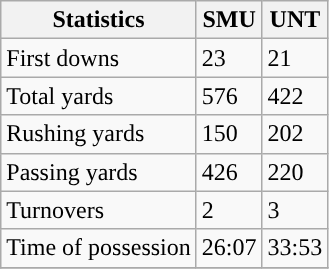<table class="wikitable">
<tr>
<th>Statistics</th>
<th>SMU</th>
<th>UNT</th>
</tr>
<tr>
<td>First downs</td>
<td>23</td>
<td>21</td>
</tr>
<tr>
<td>Total yards</td>
<td>576</td>
<td>422</td>
</tr>
<tr>
<td>Rushing yards</td>
<td>150</td>
<td>202</td>
</tr>
<tr>
<td>Passing yards</td>
<td>426</td>
<td>220</td>
</tr>
<tr>
<td>Turnovers</td>
<td>2</td>
<td>3</td>
</tr>
<tr>
<td>Time of possession</td>
<td>26:07</td>
<td>33:53</td>
</tr>
<tr>
</tr>
</table>
